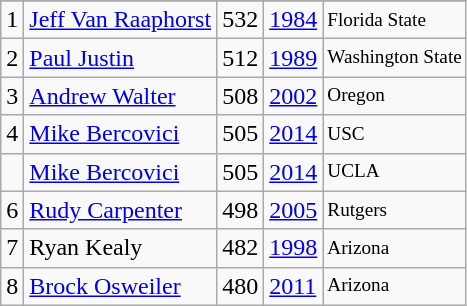<table class="wikitable">
<tr>
</tr>
<tr>
<td>1</td>
<td><a href='#'>Jeff Van Raaphorst</a></td>
<td><abbr>532</abbr></td>
<td><a href='#'>1984</a></td>
<td style="font-size:80%;">Florida State</td>
</tr>
<tr>
<td>2</td>
<td><a href='#'>Paul Justin</a></td>
<td><abbr>512</abbr></td>
<td><a href='#'>1989</a></td>
<td style="font-size:80%;">Washington State</td>
</tr>
<tr>
<td>3</td>
<td><a href='#'>Andrew Walter</a></td>
<td><abbr>508</abbr></td>
<td><a href='#'>2002</a></td>
<td style="font-size:80%;">Oregon</td>
</tr>
<tr>
<td>4</td>
<td><a href='#'>Mike Bercovici</a></td>
<td><abbr>505</abbr></td>
<td><a href='#'>2014</a></td>
<td style="font-size:80%;">USC</td>
</tr>
<tr>
<td></td>
<td><a href='#'>Mike Bercovici</a></td>
<td><abbr>505</abbr></td>
<td><a href='#'>2014</a></td>
<td style="font-size:80%;">UCLA</td>
</tr>
<tr>
<td>6</td>
<td><a href='#'>Rudy Carpenter</a></td>
<td><abbr>498</abbr></td>
<td><a href='#'>2005</a></td>
<td style="font-size:80%;">Rutgers</td>
</tr>
<tr>
<td>7</td>
<td>Ryan Kealy</td>
<td><abbr>482</abbr></td>
<td><a href='#'>1998</a></td>
<td style="font-size:80%;">Arizona</td>
</tr>
<tr>
<td>8</td>
<td><a href='#'>Brock Osweiler</a></td>
<td><abbr>480</abbr></td>
<td><a href='#'>2011</a></td>
<td style="font-size:80%;">Arizona</td>
</tr>
</table>
